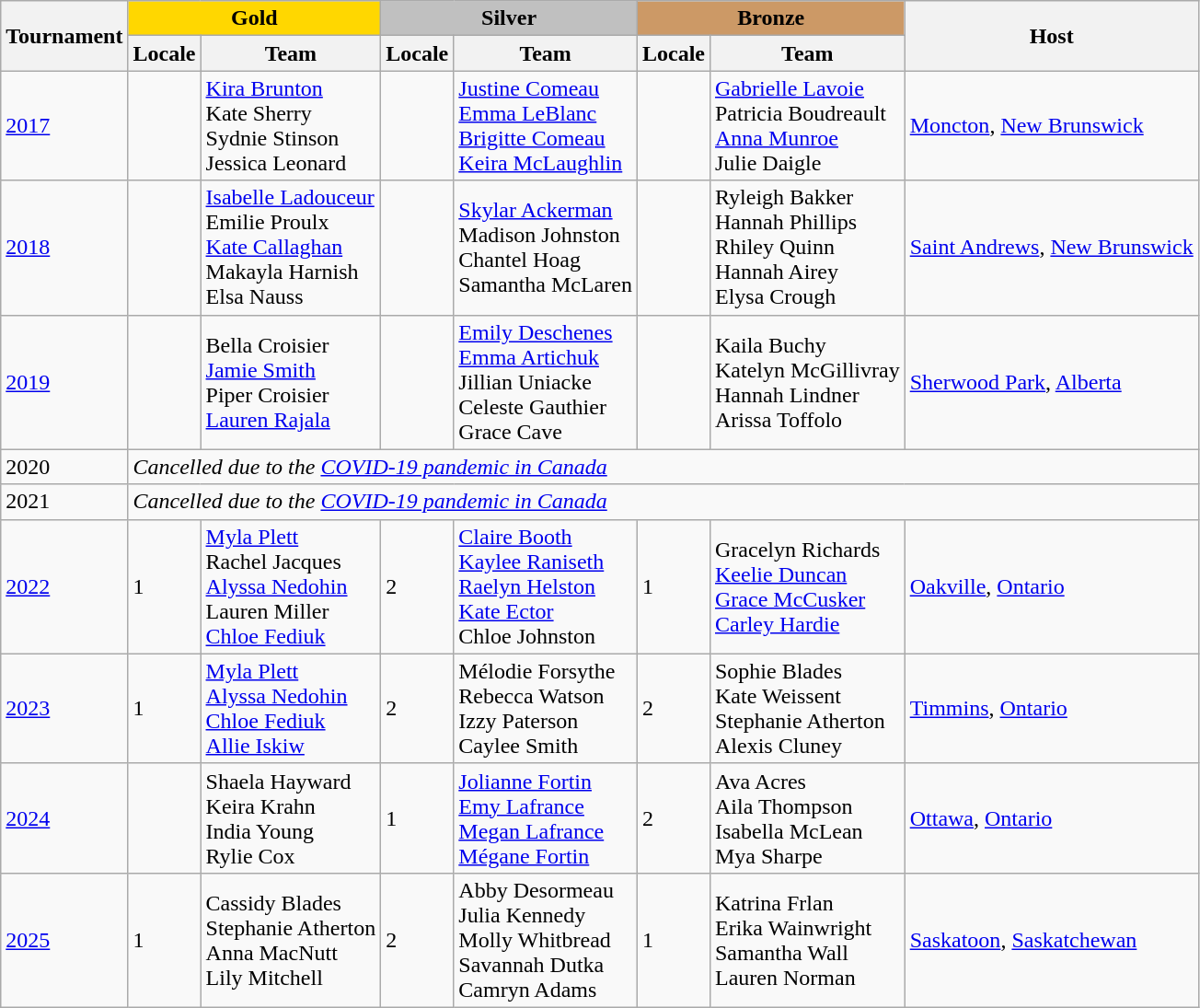<table class="wikitable">
<tr>
<th scope="col" rowspan="2">Tournament</th>
<th colspan="2" style="background:gold;">Gold</th>
<th colspan="2" style="background:silver;">Silver</th>
<th colspan="2" style="background:#c96;">Bronze</th>
<th scope="col" rowspan="2">Host</th>
</tr>
<tr>
<th scope="col">Locale</th>
<th scope="col">Team</th>
<th scope="col">Locale</th>
<th scope="col">Team</th>
<th scope="col">Locale</th>
<th scope="col">Team</th>
</tr>
<tr>
<td><a href='#'>2017</a></td>
<td></td>
<td><a href='#'>Kira Brunton</a><br>Kate Sherry<br>Sydnie Stinson<br>Jessica Leonard</td>
<td></td>
<td><a href='#'>Justine Comeau</a><br><a href='#'>Emma LeBlanc</a><br><a href='#'>Brigitte Comeau</a><br><a href='#'>Keira McLaughlin</a></td>
<td></td>
<td><a href='#'>Gabrielle Lavoie</a><br>Patricia Boudreault<br><a href='#'>Anna Munroe</a><br>Julie Daigle</td>
<td><a href='#'>Moncton</a>, <a href='#'>New Brunswick</a></td>
</tr>
<tr>
<td><a href='#'>2018</a></td>
<td></td>
<td><a href='#'>Isabelle Ladouceur</a><br>Emilie Proulx<br><a href='#'>Kate Callaghan</a><br>Makayla Harnish<br>Elsa Nauss</td>
<td></td>
<td><a href='#'>Skylar Ackerman</a><br>Madison Johnston<br>Chantel Hoag<br>Samantha McLaren</td>
<td></td>
<td>Ryleigh Bakker<br>Hannah Phillips<br>Rhiley Quinn<br>Hannah Airey<br>Elysa Crough</td>
<td><a href='#'>Saint Andrews</a>, <a href='#'>New Brunswick</a></td>
</tr>
<tr>
<td><a href='#'>2019</a></td>
<td></td>
<td>Bella Croisier<br><a href='#'>Jamie Smith</a><br>Piper Croisier<br><a href='#'>Lauren Rajala</a></td>
<td></td>
<td><a href='#'>Emily Deschenes</a><br><a href='#'>Emma Artichuk</a><br>Jillian Uniacke<br>Celeste Gauthier<br>Grace Cave</td>
<td></td>
<td>Kaila Buchy<br>Katelyn McGillivray<br>Hannah Lindner<br>Arissa Toffolo</td>
<td><a href='#'>Sherwood Park</a>, <a href='#'>Alberta</a></td>
</tr>
<tr>
<td>2020</td>
<td colspan="7"><em>Cancelled due to the <a href='#'>COVID-19 pandemic in Canada</a></em></td>
</tr>
<tr>
<td>2021</td>
<td colspan="7"><em>Cancelled due to the <a href='#'>COVID-19 pandemic in Canada</a></em></td>
</tr>
<tr>
<td><a href='#'>2022</a></td>
<td> 1</td>
<td><a href='#'>Myla Plett</a><br>Rachel Jacques<br><a href='#'>Alyssa Nedohin</a><br>Lauren Miller<br><a href='#'>Chloe Fediuk</a></td>
<td> 2</td>
<td><a href='#'>Claire Booth</a><br><a href='#'>Kaylee Raniseth</a><br><a href='#'>Raelyn Helston</a><br><a href='#'>Kate Ector</a><br>Chloe Johnston</td>
<td> 1</td>
<td>Gracelyn Richards<br><a href='#'>Keelie Duncan</a><br><a href='#'>Grace McCusker</a><br><a href='#'>Carley Hardie</a></td>
<td><a href='#'>Oakville</a>, <a href='#'>Ontario</a></td>
</tr>
<tr>
<td><a href='#'>2023</a></td>
<td> 1</td>
<td><a href='#'>Myla Plett</a><br><a href='#'>Alyssa Nedohin</a><br><a href='#'>Chloe Fediuk</a><br><a href='#'>Allie Iskiw</a></td>
<td> 2</td>
<td>Mélodie Forsythe<br>Rebecca Watson<br>Izzy Paterson<br>Caylee Smith</td>
<td> 2</td>
<td>Sophie Blades<br>Kate Weissent<br>Stephanie Atherton<br>Alexis Cluney</td>
<td><a href='#'>Timmins</a>, <a href='#'>Ontario</a></td>
</tr>
<tr>
<td><a href='#'>2024</a></td>
<td></td>
<td>Shaela Hayward<br>Keira Krahn<br>India Young<br>Rylie Cox</td>
<td> 1</td>
<td><a href='#'>Jolianne Fortin</a><br><a href='#'>Emy Lafrance</a><br><a href='#'>Megan Lafrance</a><br><a href='#'>Mégane Fortin</a></td>
<td> 2</td>
<td>Ava Acres<br>Aila Thompson<br>Isabella McLean<br>Mya Sharpe</td>
<td><a href='#'>Ottawa</a>, <a href='#'>Ontario</a></td>
</tr>
<tr>
<td><a href='#'>2025</a></td>
<td> 1</td>
<td>Cassidy Blades<br>Stephanie Atherton<br>Anna MacNutt<br>Lily Mitchell</td>
<td> 2</td>
<td>Abby Desormeau<br>Julia Kennedy<br>Molly Whitbread<br>Savannah Dutka<br>Camryn Adams</td>
<td> 1</td>
<td>Katrina Frlan<br>Erika Wainwright<br>Samantha Wall<br>Lauren Norman</td>
<td><a href='#'>Saskatoon</a>, <a href='#'>Saskatchewan</a></td>
</tr>
</table>
